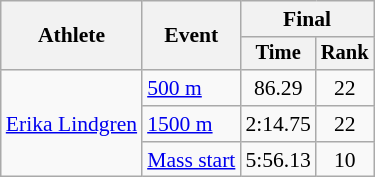<table class="wikitable" style="font-size:90%">
<tr>
<th rowspan=2>Athlete</th>
<th rowspan=2>Event</th>
<th colspan=2>Final</th>
</tr>
<tr style="font-size:95%">
<th>Time</th>
<th>Rank</th>
</tr>
<tr align=center>
<td align=left rowspan=3><a href='#'>Erika Lindgren</a></td>
<td align=left><a href='#'>500 m</a></td>
<td>86.29</td>
<td>22</td>
</tr>
<tr align=center>
<td align=left><a href='#'>1500 m</a></td>
<td>2:14.75</td>
<td>22</td>
</tr>
<tr align=center>
<td align=left><a href='#'>Mass start</a></td>
<td>5:56.13</td>
<td>10</td>
</tr>
</table>
